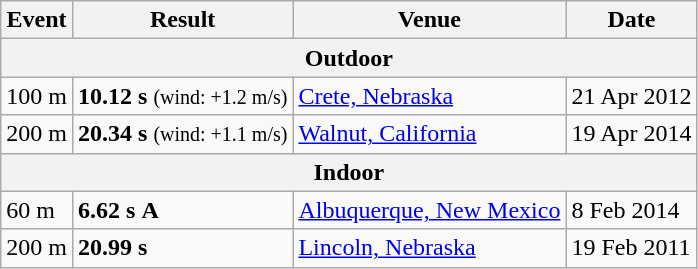<table class="wikitable">
<tr>
<th>Event</th>
<th>Result</th>
<th>Venue</th>
<th>Date</th>
</tr>
<tr>
<th colspan="4">Outdoor</th>
</tr>
<tr>
<td>100 m</td>
<td><strong>10.12 s</strong> <small>(wind: +1.2 m/s)</small></td>
<td> <a href='#'>Crete, Nebraska</a></td>
<td>21 Apr 2012</td>
</tr>
<tr>
<td>200 m</td>
<td><strong>20.34 s</strong> <small>(wind: +1.1 m/s)</small></td>
<td> <a href='#'>Walnut, California</a></td>
<td>19 Apr 2014</td>
</tr>
<tr>
<th colspan="4">Indoor</th>
</tr>
<tr>
<td>60 m</td>
<td><strong>6.62 s</strong> <strong>A</strong></td>
<td> <a href='#'>Albuquerque, New Mexico</a></td>
<td>8 Feb 2014</td>
</tr>
<tr>
<td>200 m</td>
<td><strong>20.99 s</strong></td>
<td> <a href='#'>Lincoln, Nebraska</a></td>
<td>19 Feb 2011</td>
</tr>
</table>
